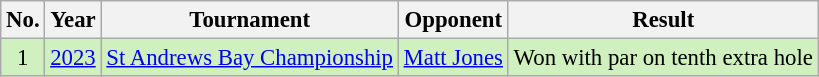<table class="wikitable" style="font-size:95%;">
<tr>
<th>No.</th>
<th>Year</th>
<th>Tournament</th>
<th>Opponent</th>
<th>Result</th>
</tr>
<tr style="background:#D0F0C0;">
<td align=center>1</td>
<td><a href='#'>2023</a></td>
<td><a href='#'>St Andrews Bay Championship</a></td>
<td> <a href='#'>Matt Jones</a></td>
<td>Won with par on tenth extra hole</td>
</tr>
</table>
